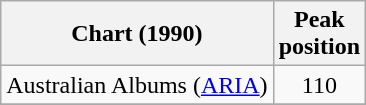<table class="wikitable plainrowheaders">
<tr>
<th scope="col">Chart (1990)</th>
<th scope="col">Peak<br>position</th>
</tr>
<tr>
<td>Australian Albums (<a href='#'>ARIA</a>)</td>
<td align="center">110</td>
</tr>
<tr>
</tr>
</table>
